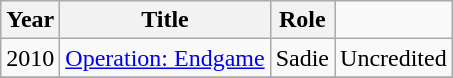<table class="wikitable sortable">
<tr>
<th scope="col">Year</th>
<th scope="col">Title</th>
<th scope="col">Role</th>
</tr>
<tr>
<td>2010</td>
<td><a href='#'>Operation: Endgame</a></td>
<td>Sadie</td>
<td>Uncredited</td>
</tr>
<tr>
</tr>
</table>
